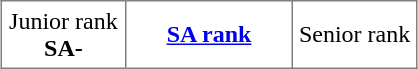<table class="toccolours" border="1" cellpadding="4" cellspacing="0" style="border-collapse: collapse; margin: 0.5em auto; clear: both;">
<tr>
<td width="30%" align="center">Junior rank<br><strong>SA-</strong></td>
<td width="40%" align="center"><strong><a href='#'>SA rank</a></strong><br><strong></strong></td>
<td width="30%" align="center">Senior rank<br><strong></strong></td>
</tr>
</table>
